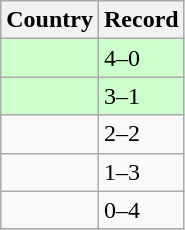<table class="wikitable">
<tr>
<th>Country</th>
<th>Record</th>
</tr>
<tr bgcolor="ccffcc">
<td><strong></strong></td>
<td>4–0</td>
</tr>
<tr bgcolor="ccffcc">
<td><strong></strong></td>
<td>3–1</td>
</tr>
<tr>
<td><strong></strong></td>
<td>2–2</td>
</tr>
<tr>
<td><strong></strong></td>
<td>1–3</td>
</tr>
<tr>
<td><strong></strong></td>
<td>0–4</td>
</tr>
</table>
